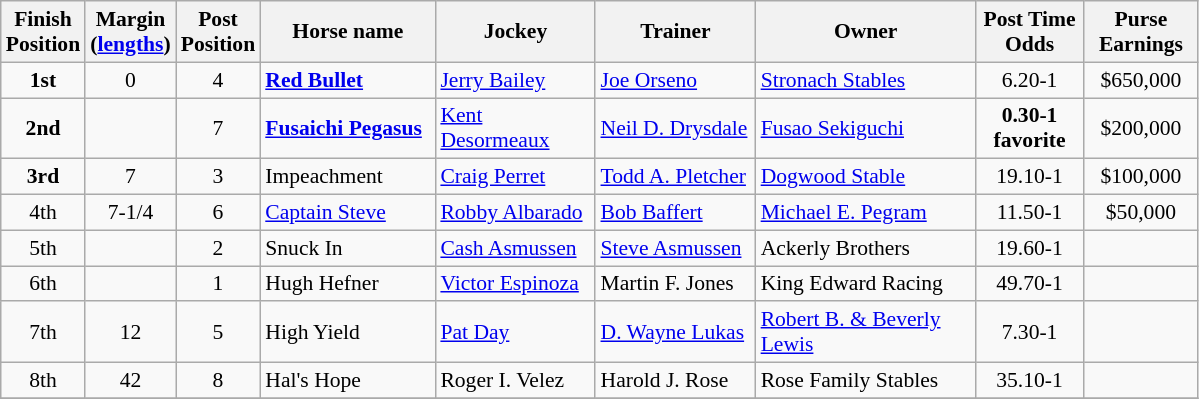<table class="wikitable sortable" | border="2" cellpadding="1" style="border-collapse: collapse; font-size:90%">
<tr>
<th width="35px">Finish <br> Position</th>
<th width="35px">Margin<br> <span>(<a href='#'>lengths</a>)</span></th>
<th width="30px">Post <br> Position</th>
<th width="110px">Horse name</th>
<th width="100px">Jockey</th>
<th width="100px">Trainer</th>
<th width="140px">Owner</th>
<th width="65px">Post Time <br> Odds</th>
<th width="70px">Purse <br> Earnings</th>
</tr>
<tr>
<td align=center><strong>1<span>st</span></strong></td>
<td align=center>0</td>
<td align=center>4</td>
<td><strong><a href='#'>Red Bullet</a></strong></td>
<td><a href='#'>Jerry Bailey</a></td>
<td><a href='#'>Joe Orseno</a></td>
<td><a href='#'>Stronach Stables</a></td>
<td align=center>6.20-1</td>
<td align=center>$650,000</td>
</tr>
<tr>
<td align=center><strong>2<span>nd</span></strong></td>
<td align=center></td>
<td align=center>7</td>
<td><strong><a href='#'>Fusaichi Pegasus</a></strong></td>
<td><a href='#'>Kent Desormeaux</a></td>
<td><a href='#'>Neil D. Drysdale</a></td>
<td><a href='#'>Fusao Sekiguchi</a></td>
<td align=center><strong>0.30-1 <br> <span>favorite</span></strong></td>
<td align=center>$200,000</td>
</tr>
<tr>
<td align=center><strong>3<span>rd</span></strong></td>
<td align=center>7</td>
<td align=center>3</td>
<td>Impeachment</td>
<td><a href='#'>Craig Perret</a></td>
<td><a href='#'>Todd A. Pletcher</a></td>
<td><a href='#'>Dogwood Stable</a></td>
<td align=center>19.10-1</td>
<td align=center>$100,000</td>
</tr>
<tr>
<td align=center>4<span>th</span></td>
<td align=center>7-1/4</td>
<td align=center>6</td>
<td><a href='#'>Captain Steve</a></td>
<td><a href='#'>Robby Albarado</a></td>
<td><a href='#'>Bob Baffert</a></td>
<td><a href='#'>Michael E. Pegram</a></td>
<td align=center>11.50-1</td>
<td align=center>$50,000</td>
</tr>
<tr>
<td align=center>5<span>th</span></td>
<td align=center></td>
<td align=center>2</td>
<td>Snuck In</td>
<td><a href='#'>Cash Asmussen</a></td>
<td><a href='#'>Steve Asmussen</a></td>
<td>Ackerly Brothers</td>
<td align=center>19.60-1</td>
<td align=center></td>
</tr>
<tr>
<td align=center>6<span>th</span></td>
<td align=center></td>
<td align=center>1</td>
<td>Hugh Hefner</td>
<td><a href='#'>Victor Espinoza</a></td>
<td>Martin F. Jones</td>
<td>King Edward Racing</td>
<td align=center>49.70-1</td>
<td></td>
</tr>
<tr>
<td align=center>7<span>th</span></td>
<td align=center>12</td>
<td align=center>5</td>
<td>High Yield</td>
<td><a href='#'>Pat Day</a></td>
<td><a href='#'>D. Wayne Lukas</a></td>
<td><a href='#'>Robert B. & Beverly Lewis</a></td>
<td align=center>7.30-1</td>
<td></td>
</tr>
<tr>
<td align=center>8<span>th</span></td>
<td align=center>42</td>
<td align=center>8</td>
<td>Hal's Hope</td>
<td>Roger I. Velez</td>
<td>Harold J. Rose</td>
<td>Rose Family Stables</td>
<td align=center>35.10-1</td>
<td></td>
</tr>
<tr>
</tr>
</table>
